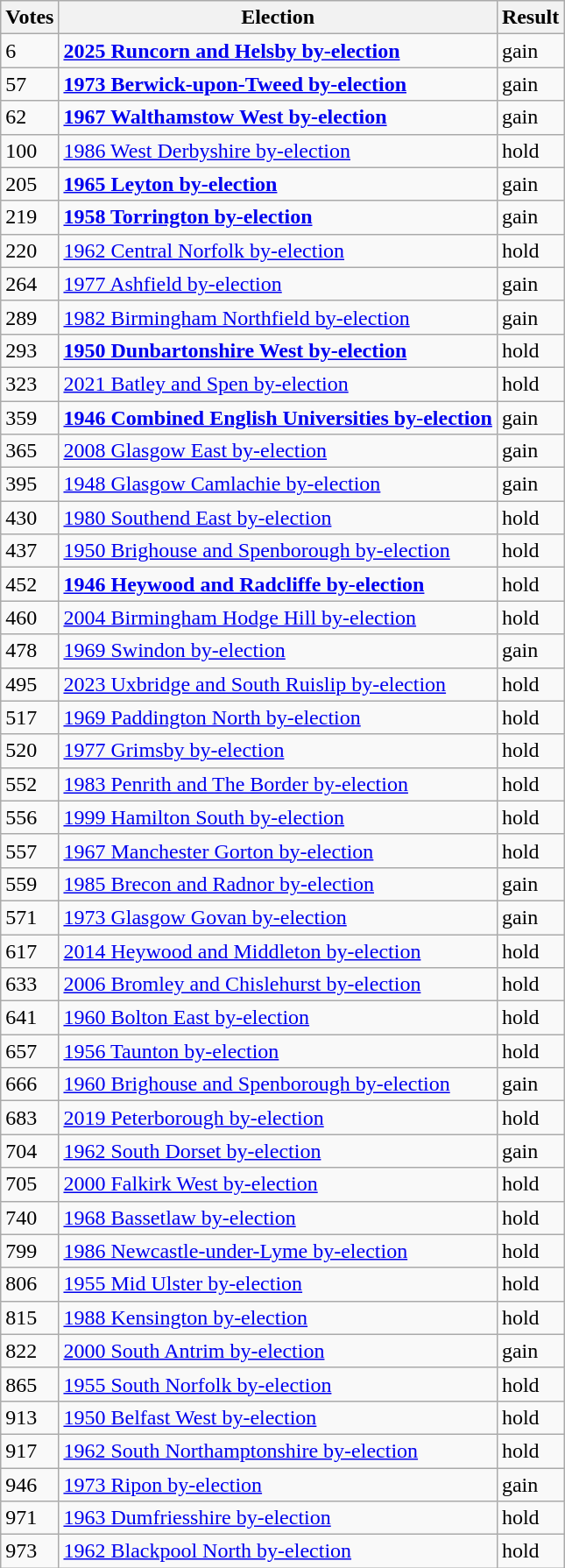<table class="wikitable sortable">
<tr>
<th>Votes</th>
<th>Election</th>
<th colspan="2">Result</th>
</tr>
<tr>
<td>6</td>
<td><strong><a href='#'>2025 Runcorn and Helsby by-election</a></strong></td>
<td> gain</td>
</tr>
<tr>
<td>57</td>
<td><strong><a href='#'>1973 Berwick-upon-Tweed by-election</a></strong></td>
<td> gain</td>
</tr>
<tr>
<td>62</td>
<td><strong><a href='#'>1967 Walthamstow West by-election</a></strong></td>
<td> gain</td>
</tr>
<tr>
<td>100</td>
<td><a href='#'>1986 West Derbyshire by-election</a></td>
<td> hold</td>
</tr>
<tr>
<td>205</td>
<td><strong><a href='#'>1965 Leyton by-election</a></strong></td>
<td> gain</td>
</tr>
<tr>
<td>219</td>
<td><strong><a href='#'>1958 Torrington by-election</a></strong></td>
<td> gain</td>
</tr>
<tr>
<td>220</td>
<td><a href='#'>1962 Central Norfolk by-election</a></td>
<td> hold</td>
</tr>
<tr>
<td>264</td>
<td><a href='#'>1977 Ashfield by-election</a></td>
<td> gain</td>
</tr>
<tr>
<td>289</td>
<td><a href='#'>1982 Birmingham Northfield by-election</a></td>
<td> gain</td>
</tr>
<tr>
<td>293</td>
<td><strong><a href='#'>1950 Dunbartonshire West by-election</a></strong></td>
<td> hold</td>
</tr>
<tr>
<td>323</td>
<td><a href='#'>2021 Batley and Spen by-election</a></td>
<td> hold</td>
</tr>
<tr>
<td>359</td>
<td><strong><a href='#'>1946 Combined English Universities by-election</a></strong></td>
<td> gain</td>
</tr>
<tr>
<td>365</td>
<td><a href='#'>2008 Glasgow East by-election</a></td>
<td> gain</td>
</tr>
<tr>
<td>395</td>
<td><a href='#'>1948 Glasgow Camlachie by-election</a></td>
<td> gain</td>
</tr>
<tr>
<td>430</td>
<td><a href='#'>1980 Southend East by-election</a></td>
<td> hold</td>
</tr>
<tr>
<td>437</td>
<td><a href='#'>1950 Brighouse and Spenborough by-election</a></td>
<td> hold</td>
</tr>
<tr>
<td>452</td>
<td data-sort-value=0><strong><a href='#'>1946 Heywood and Radcliffe by-election</a></strong></td>
<td> hold</td>
</tr>
<tr>
<td>460</td>
<td><a href='#'>2004 Birmingham Hodge Hill by-election</a></td>
<td> hold</td>
</tr>
<tr>
<td>478</td>
<td><a href='#'>1969 Swindon by-election</a></td>
<td> gain</td>
</tr>
<tr>
<td>495</td>
<td><a href='#'>2023 Uxbridge and South Ruislip by-election</a></td>
<td> hold</td>
</tr>
<tr>
<td>517</td>
<td><a href='#'>1969 Paddington North by-election</a></td>
<td> hold</td>
</tr>
<tr>
<td>520</td>
<td><a href='#'>1977 Grimsby by-election</a></td>
<td> hold</td>
</tr>
<tr>
<td>552</td>
<td><a href='#'>1983 Penrith and The Border by-election</a></td>
<td> hold</td>
</tr>
<tr>
<td>556</td>
<td><a href='#'>1999 Hamilton South by-election</a></td>
<td> hold</td>
</tr>
<tr>
<td>557</td>
<td><a href='#'>1967 Manchester Gorton by-election</a></td>
<td> hold</td>
</tr>
<tr>
<td>559</td>
<td><a href='#'>1985 Brecon and Radnor by-election</a></td>
<td> gain</td>
</tr>
<tr>
<td>571</td>
<td><a href='#'>1973 Glasgow Govan by-election</a></td>
<td> gain</td>
</tr>
<tr>
<td>617</td>
<td><a href='#'>2014 Heywood and Middleton by-election</a></td>
<td> hold</td>
</tr>
<tr>
<td>633</td>
<td><a href='#'>2006 Bromley and Chislehurst by-election</a></td>
<td> hold</td>
</tr>
<tr>
<td>641</td>
<td><a href='#'>1960 Bolton East by-election</a></td>
<td> hold</td>
</tr>
<tr>
<td>657</td>
<td><a href='#'>1956 Taunton by-election</a></td>
<td> hold</td>
</tr>
<tr>
<td>666</td>
<td><a href='#'>1960 Brighouse and Spenborough by-election</a></td>
<td> gain</td>
</tr>
<tr>
<td>683</td>
<td><a href='#'>2019 Peterborough by-election</a></td>
<td> hold</td>
</tr>
<tr>
<td>704</td>
<td><a href='#'>1962 South Dorset by-election</a></td>
<td> gain</td>
</tr>
<tr>
<td>705</td>
<td><a href='#'>2000 Falkirk West by-election</a></td>
<td> hold</td>
</tr>
<tr>
<td>740</td>
<td><a href='#'>1968 Bassetlaw by-election</a></td>
<td> hold</td>
</tr>
<tr>
<td>799</td>
<td><a href='#'>1986 Newcastle-under-Lyme by-election</a></td>
<td> hold</td>
</tr>
<tr>
<td>806</td>
<td><a href='#'>1955 Mid Ulster by-election</a></td>
<td> hold</td>
</tr>
<tr>
<td>815</td>
<td><a href='#'>1988 Kensington by-election</a></td>
<td> hold</td>
</tr>
<tr>
<td>822</td>
<td><a href='#'>2000 South Antrim by-election</a></td>
<td> gain</td>
</tr>
<tr>
<td>865</td>
<td><a href='#'>1955 South Norfolk by-election</a></td>
<td> hold</td>
</tr>
<tr>
<td>913</td>
<td><a href='#'>1950 Belfast West by-election</a></td>
<td> hold</td>
</tr>
<tr>
<td>917</td>
<td><a href='#'>1962 South Northamptonshire by-election</a></td>
<td> hold</td>
</tr>
<tr>
<td>946</td>
<td><a href='#'>1973 Ripon by-election</a></td>
<td> gain</td>
</tr>
<tr>
<td>971</td>
<td><a href='#'>1963 Dumfriesshire by-election</a></td>
<td> hold</td>
</tr>
<tr>
<td>973</td>
<td><a href='#'>1962 Blackpool North by-election</a></td>
<td> hold</td>
</tr>
</table>
